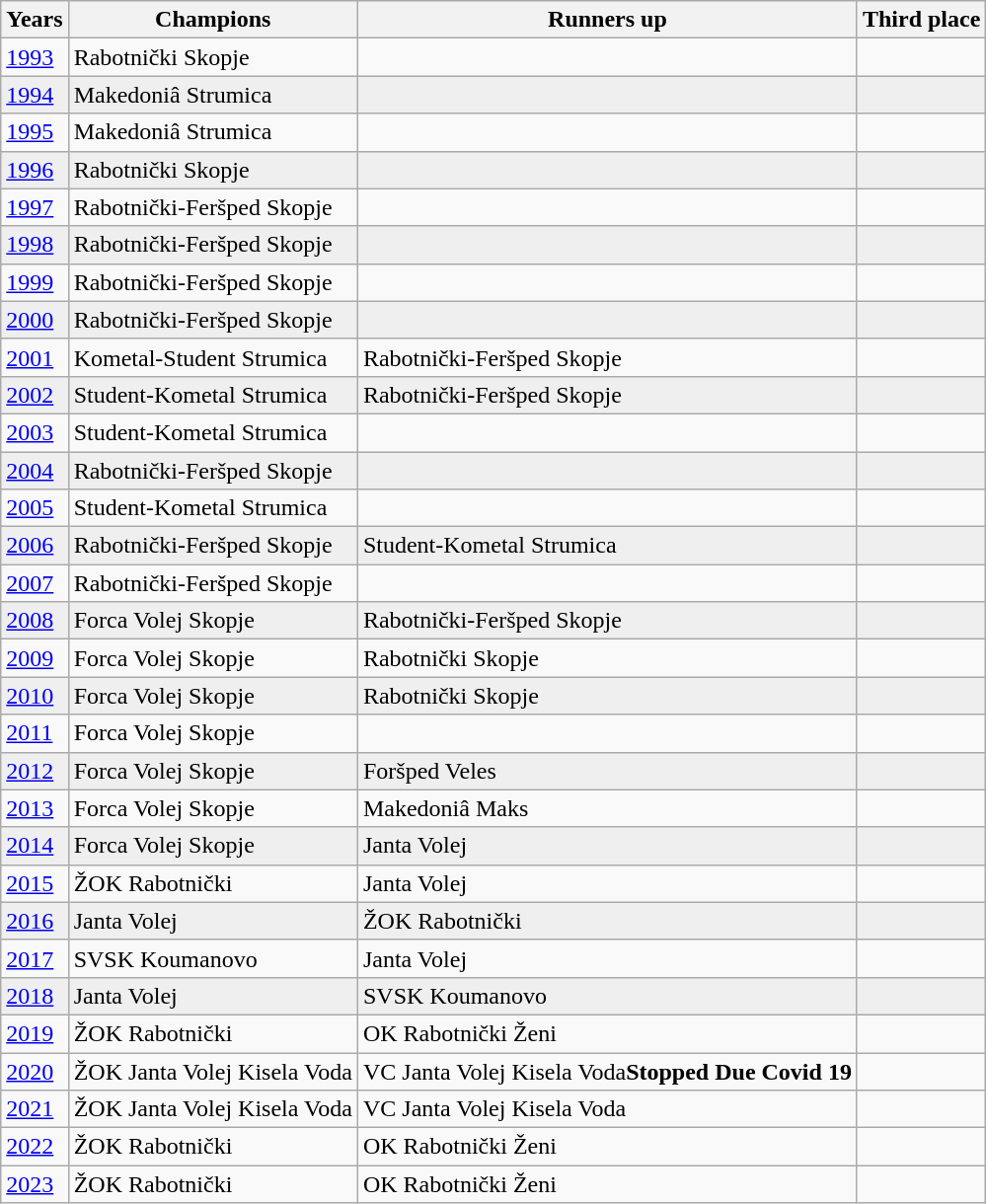<table class="wikitable">
<tr>
<th>Years</th>
<th>Champions</th>
<th>Runners up</th>
<th>Third place</th>
</tr>
<tr>
<td><a href='#'>1993</a></td>
<td>Rabotnički Skopje</td>
<td></td>
<td></td>
</tr>
<tr style="background:#EFEFEF">
<td><a href='#'>1994</a></td>
<td>Makedoniâ Strumica</td>
<td></td>
<td></td>
</tr>
<tr>
<td><a href='#'>1995</a></td>
<td>Makedoniâ Strumica</td>
<td></td>
<td></td>
</tr>
<tr style="background:#EFEFEF">
<td><a href='#'>1996</a></td>
<td>Rabotnički Skopje</td>
<td></td>
<td></td>
</tr>
<tr>
<td><a href='#'>1997</a></td>
<td>Rabotnički-Feršped Skopje</td>
<td></td>
<td></td>
</tr>
<tr style="background:#EFEFEF">
<td><a href='#'>1998</a></td>
<td>Rabotnički-Feršped Skopje</td>
<td></td>
<td></td>
</tr>
<tr>
<td><a href='#'>1999</a></td>
<td>Rabotnički-Feršped Skopje</td>
<td></td>
<td></td>
</tr>
<tr style="background:#EFEFEF">
<td><a href='#'>2000</a></td>
<td>Rabotnički-Feršped Skopje</td>
<td></td>
<td></td>
</tr>
<tr>
<td><a href='#'>2001</a></td>
<td>Kometal-Student Strumica</td>
<td>Rabotnički-Feršped Skopje</td>
<td></td>
</tr>
<tr style="background:#EFEFEF">
<td><a href='#'>2002</a></td>
<td>Student-Kometal Strumica</td>
<td>Rabotnički-Feršped Skopje</td>
<td></td>
</tr>
<tr>
<td><a href='#'>2003</a></td>
<td>Student-Kometal Strumica</td>
<td></td>
<td></td>
</tr>
<tr style="background:#EFEFEF">
<td><a href='#'>2004</a></td>
<td>Rabotnički-Feršped Skopje</td>
<td></td>
<td></td>
</tr>
<tr>
<td><a href='#'>2005</a></td>
<td>Student-Kometal Strumica</td>
<td></td>
<td></td>
</tr>
<tr style="background:#EFEFEF">
<td><a href='#'>2006</a></td>
<td>Rabotnički-Feršped Skopje</td>
<td>Student-Kometal Strumica</td>
<td></td>
</tr>
<tr>
<td><a href='#'>2007</a></td>
<td>Rabotnički-Feršped Skopje</td>
<td></td>
<td></td>
</tr>
<tr style="background:#EFEFEF">
<td><a href='#'>2008</a></td>
<td>Forca Volej Skopje</td>
<td>Rabotnički-Feršped Skopje</td>
<td></td>
</tr>
<tr>
<td><a href='#'>2009</a></td>
<td>Forca Volej Skopje</td>
<td>Rabotnički Skopje</td>
<td></td>
</tr>
<tr style="background:#EFEFEF">
<td><a href='#'>2010</a></td>
<td>Forca Volej Skopje</td>
<td>Rabotnički Skopje</td>
<td></td>
</tr>
<tr>
<td><a href='#'>2011</a></td>
<td>Forca Volej Skopje</td>
<td></td>
<td></td>
</tr>
<tr style="background:#EFEFEF">
<td><a href='#'>2012</a></td>
<td>Forca Volej Skopje</td>
<td>Foršped Veles</td>
<td></td>
</tr>
<tr>
<td><a href='#'>2013</a></td>
<td>Forca Volej Skopje</td>
<td>Makedoniâ Maks</td>
<td></td>
</tr>
<tr style="background:#EFEFEF">
<td><a href='#'>2014</a></td>
<td>Forca Volej Skopje</td>
<td>Janta Volej</td>
<td></td>
</tr>
<tr>
<td><a href='#'>2015</a></td>
<td>ŽOK Rabotnički</td>
<td>Janta Volej</td>
<td></td>
</tr>
<tr style="background:#EFEFEF">
<td><a href='#'>2016</a></td>
<td>Janta Volej</td>
<td>ŽOK Rabotnički</td>
<td></td>
</tr>
<tr>
<td><a href='#'>2017</a></td>
<td>SVSK Koumanovo</td>
<td>Janta Volej</td>
<td></td>
</tr>
<tr style="background:#EFEFEF">
<td><a href='#'>2018</a></td>
<td>Janta Volej</td>
<td>SVSK Koumanovo</td>
<td></td>
</tr>
<tr>
<td><a href='#'>2019</a></td>
<td>ŽOK Rabotnički</td>
<td>OK Rabotnički Ženi</td>
<td></td>
</tr>
<tr>
<td><a href='#'>2020</a></td>
<td>ŽOK Janta Volej Kisela Voda</td>
<td>VC Janta Volej Kisela Voda<strong>Stopped Due Covid 19</strong></td>
<td></td>
</tr>
<tr>
<td><a href='#'>2021</a></td>
<td>ŽOK Janta Volej Kisela Voda</td>
<td>VC Janta Volej Kisela Voda</td>
<td></td>
</tr>
<tr>
<td><a href='#'>2022</a></td>
<td>ŽOK Rabotnički</td>
<td>OK Rabotnički Ženi</td>
<td></td>
</tr>
<tr>
<td><a href='#'>2023</a></td>
<td>ŽOK Rabotnički</td>
<td>OK Rabotnički Ženi</td>
<td></td>
</tr>
</table>
